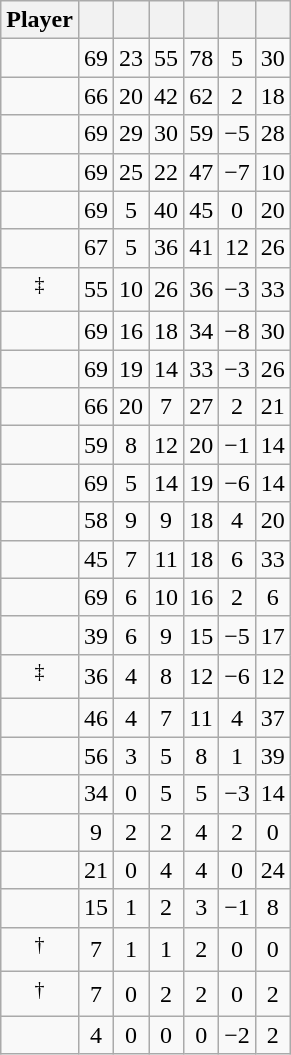<table class="wikitable sortable" style="text-align:center;">
<tr>
<th>Player</th>
<th></th>
<th></th>
<th></th>
<th></th>
<th data-sort-type="number"></th>
<th></th>
</tr>
<tr>
<td></td>
<td>69</td>
<td>23</td>
<td>55</td>
<td>78</td>
<td>5</td>
<td>30</td>
</tr>
<tr>
<td></td>
<td>66</td>
<td>20</td>
<td>42</td>
<td>62</td>
<td>2</td>
<td>18</td>
</tr>
<tr>
<td></td>
<td>69</td>
<td>29</td>
<td>30</td>
<td>59</td>
<td>−5</td>
<td>28</td>
</tr>
<tr>
<td></td>
<td>69</td>
<td>25</td>
<td>22</td>
<td>47</td>
<td>−7</td>
<td>10</td>
</tr>
<tr>
<td></td>
<td>69</td>
<td>5</td>
<td>40</td>
<td>45</td>
<td>0</td>
<td>20</td>
</tr>
<tr>
<td></td>
<td>67</td>
<td>5</td>
<td>36</td>
<td>41</td>
<td>12</td>
<td>26</td>
</tr>
<tr>
<td><sup>‡</sup></td>
<td>55</td>
<td>10</td>
<td>26</td>
<td>36</td>
<td>−3</td>
<td>33</td>
</tr>
<tr>
<td></td>
<td>69</td>
<td>16</td>
<td>18</td>
<td>34</td>
<td>−8</td>
<td>30</td>
</tr>
<tr>
<td></td>
<td>69</td>
<td>19</td>
<td>14</td>
<td>33</td>
<td>−3</td>
<td>26</td>
</tr>
<tr>
<td></td>
<td>66</td>
<td>20</td>
<td>7</td>
<td>27</td>
<td>2</td>
<td>21</td>
</tr>
<tr>
<td></td>
<td>59</td>
<td>8</td>
<td>12</td>
<td>20</td>
<td>−1</td>
<td>14</td>
</tr>
<tr>
<td></td>
<td>69</td>
<td>5</td>
<td>14</td>
<td>19</td>
<td>−6</td>
<td>14</td>
</tr>
<tr>
<td></td>
<td>58</td>
<td>9</td>
<td>9</td>
<td>18</td>
<td>4</td>
<td>20</td>
</tr>
<tr>
<td></td>
<td>45</td>
<td>7</td>
<td>11</td>
<td>18</td>
<td>6</td>
<td>33</td>
</tr>
<tr>
<td></td>
<td>69</td>
<td>6</td>
<td>10</td>
<td>16</td>
<td>2</td>
<td>6</td>
</tr>
<tr>
<td></td>
<td>39</td>
<td>6</td>
<td>9</td>
<td>15</td>
<td>−5</td>
<td>17</td>
</tr>
<tr>
<td><sup>‡</sup></td>
<td>36</td>
<td>4</td>
<td>8</td>
<td>12</td>
<td>−6</td>
<td>12</td>
</tr>
<tr>
<td></td>
<td>46</td>
<td>4</td>
<td>7</td>
<td>11</td>
<td>4</td>
<td>37</td>
</tr>
<tr>
<td></td>
<td>56</td>
<td>3</td>
<td>5</td>
<td>8</td>
<td>1</td>
<td>39</td>
</tr>
<tr>
<td></td>
<td>34</td>
<td>0</td>
<td>5</td>
<td>5</td>
<td>−3</td>
<td>14</td>
</tr>
<tr>
<td></td>
<td>9</td>
<td>2</td>
<td>2</td>
<td>4</td>
<td>2</td>
<td>0</td>
</tr>
<tr>
<td></td>
<td>21</td>
<td>0</td>
<td>4</td>
<td>4</td>
<td>0</td>
<td>24</td>
</tr>
<tr>
<td></td>
<td>15</td>
<td>1</td>
<td>2</td>
<td>3</td>
<td>−1</td>
<td>8</td>
</tr>
<tr>
<td><sup>†</sup></td>
<td>7</td>
<td>1</td>
<td>1</td>
<td>2</td>
<td>0</td>
<td>0</td>
</tr>
<tr>
<td><sup>†</sup></td>
<td>7</td>
<td>0</td>
<td>2</td>
<td>2</td>
<td>0</td>
<td>2</td>
</tr>
<tr>
<td></td>
<td>4</td>
<td>0</td>
<td>0</td>
<td>0</td>
<td>−2</td>
<td>2</td>
</tr>
</table>
